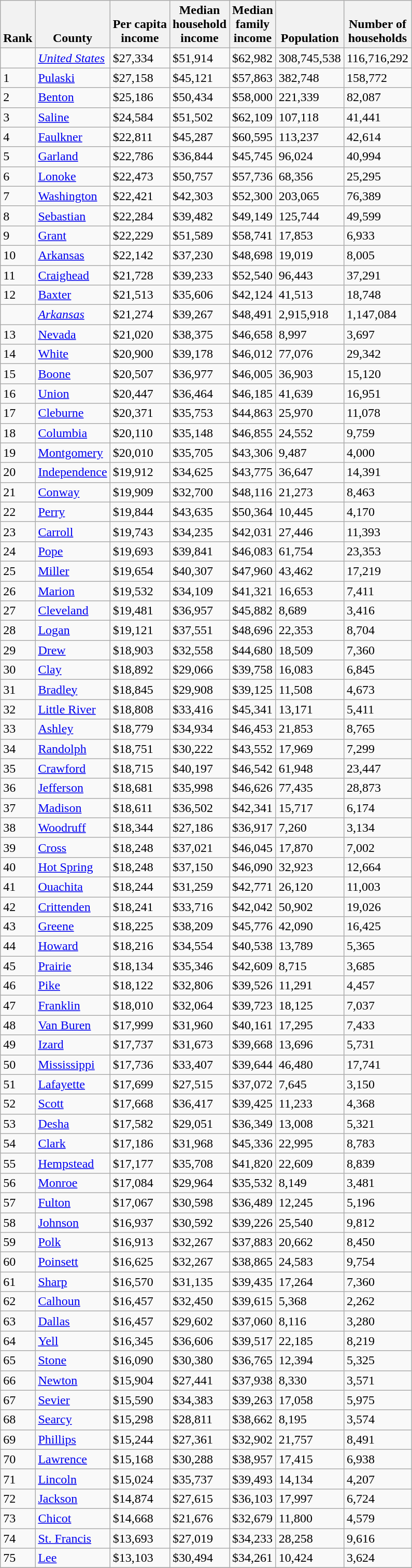<table class="wikitable sortable">
<tr valign=bottom>
<th>Rank</th>
<th>County</th>
<th>Per capita<br>income</th>
<th>Median<br>household<br>income</th>
<th>Median<br>family<br>income</th>
<th>Population</th>
<th>Number of<br>households</th>
</tr>
<tr>
<td></td>
<td><em><a href='#'>United States</a></em></td>
<td>$27,334</td>
<td>$51,914</td>
<td>$62,982</td>
<td>308,745,538</td>
<td>116,716,292</td>
</tr>
<tr>
<td>1</td>
<td><a href='#'>Pulaski</a></td>
<td>$27,158</td>
<td>$45,121</td>
<td>$57,863</td>
<td>382,748</td>
<td>158,772</td>
</tr>
<tr>
<td>2</td>
<td><a href='#'>Benton</a></td>
<td>$25,186</td>
<td>$50,434</td>
<td>$58,000</td>
<td>221,339</td>
<td>82,087</td>
</tr>
<tr>
<td>3</td>
<td><a href='#'>Saline</a></td>
<td>$24,584</td>
<td>$51,502</td>
<td>$62,109</td>
<td>107,118</td>
<td>41,441</td>
</tr>
<tr>
<td>4</td>
<td><a href='#'>Faulkner</a></td>
<td>$22,811</td>
<td>$45,287</td>
<td>$60,595</td>
<td>113,237</td>
<td>42,614</td>
</tr>
<tr>
<td>5</td>
<td><a href='#'>Garland</a></td>
<td>$22,786</td>
<td>$36,844</td>
<td>$45,745</td>
<td>96,024</td>
<td>40,994</td>
</tr>
<tr>
<td>6</td>
<td><a href='#'>Lonoke</a></td>
<td>$22,473</td>
<td>$50,757</td>
<td>$57,736</td>
<td>68,356</td>
<td>25,295</td>
</tr>
<tr>
<td>7</td>
<td><a href='#'>Washington</a></td>
<td>$22,421</td>
<td>$42,303</td>
<td>$52,300</td>
<td>203,065</td>
<td>76,389</td>
</tr>
<tr>
<td>8</td>
<td><a href='#'>Sebastian</a></td>
<td>$22,284</td>
<td>$39,482</td>
<td>$49,149</td>
<td>125,744</td>
<td>49,599</td>
</tr>
<tr>
<td>9</td>
<td><a href='#'>Grant</a></td>
<td>$22,229</td>
<td>$51,589</td>
<td>$58,741</td>
<td>17,853</td>
<td>6,933</td>
</tr>
<tr>
<td>10</td>
<td><a href='#'>Arkansas</a></td>
<td>$22,142</td>
<td>$37,230</td>
<td>$48,698</td>
<td>19,019</td>
<td>8,005</td>
</tr>
<tr>
<td>11</td>
<td><a href='#'>Craighead</a></td>
<td>$21,728</td>
<td>$39,233</td>
<td>$52,540</td>
<td>96,443</td>
<td>37,291</td>
</tr>
<tr>
<td>12</td>
<td><a href='#'>Baxter</a></td>
<td>$21,513</td>
<td>$35,606</td>
<td>$42,124</td>
<td>41,513</td>
<td>18,748</td>
</tr>
<tr>
<td></td>
<td><em><a href='#'>Arkansas</a></em></td>
<td>$21,274</td>
<td>$39,267</td>
<td>$48,491</td>
<td>2,915,918</td>
<td>1,147,084</td>
</tr>
<tr>
<td>13</td>
<td><a href='#'>Nevada</a></td>
<td>$21,020</td>
<td>$38,375</td>
<td>$46,658</td>
<td>8,997</td>
<td>3,697</td>
</tr>
<tr>
<td>14</td>
<td><a href='#'>White</a></td>
<td>$20,900</td>
<td>$39,178</td>
<td>$46,012</td>
<td>77,076</td>
<td>29,342</td>
</tr>
<tr>
<td>15</td>
<td><a href='#'>Boone</a></td>
<td>$20,507</td>
<td>$36,977</td>
<td>$46,005</td>
<td>36,903</td>
<td>15,120</td>
</tr>
<tr>
<td>16</td>
<td><a href='#'>Union</a></td>
<td>$20,447</td>
<td>$36,464</td>
<td>$46,185</td>
<td>41,639</td>
<td>16,951</td>
</tr>
<tr>
<td>17</td>
<td><a href='#'>Cleburne</a></td>
<td>$20,371</td>
<td>$35,753</td>
<td>$44,863</td>
<td>25,970</td>
<td>11,078</td>
</tr>
<tr>
<td>18</td>
<td><a href='#'>Columbia</a></td>
<td>$20,110</td>
<td>$35,148</td>
<td>$46,855</td>
<td>24,552</td>
<td>9,759</td>
</tr>
<tr>
<td>19</td>
<td><a href='#'>Montgomery</a></td>
<td>$20,010</td>
<td>$35,705</td>
<td>$43,306</td>
<td>9,487</td>
<td>4,000</td>
</tr>
<tr>
<td>20</td>
<td><a href='#'>Independence</a></td>
<td>$19,912</td>
<td>$34,625</td>
<td>$43,775</td>
<td>36,647</td>
<td>14,391</td>
</tr>
<tr>
<td>21</td>
<td><a href='#'>Conway</a></td>
<td>$19,909</td>
<td>$32,700</td>
<td>$48,116</td>
<td>21,273</td>
<td>8,463</td>
</tr>
<tr>
<td>22</td>
<td><a href='#'>Perry</a></td>
<td>$19,844</td>
<td>$43,635</td>
<td>$50,364</td>
<td>10,445</td>
<td>4,170</td>
</tr>
<tr>
<td>23</td>
<td><a href='#'>Carroll</a></td>
<td>$19,743</td>
<td>$34,235</td>
<td>$42,031</td>
<td>27,446</td>
<td>11,393</td>
</tr>
<tr>
<td>24</td>
<td><a href='#'>Pope</a></td>
<td>$19,693</td>
<td>$39,841</td>
<td>$46,083</td>
<td>61,754</td>
<td>23,353</td>
</tr>
<tr>
<td>25</td>
<td><a href='#'>Miller</a></td>
<td>$19,654</td>
<td>$40,307</td>
<td>$47,960</td>
<td>43,462</td>
<td>17,219</td>
</tr>
<tr>
<td>26</td>
<td><a href='#'>Marion</a></td>
<td>$19,532</td>
<td>$34,109</td>
<td>$41,321</td>
<td>16,653</td>
<td>7,411</td>
</tr>
<tr>
<td>27</td>
<td><a href='#'>Cleveland</a></td>
<td>$19,481</td>
<td>$36,957</td>
<td>$45,882</td>
<td>8,689</td>
<td>3,416</td>
</tr>
<tr>
<td>28</td>
<td><a href='#'>Logan</a></td>
<td>$19,121</td>
<td>$37,551</td>
<td>$48,696</td>
<td>22,353</td>
<td>8,704</td>
</tr>
<tr>
<td>29</td>
<td><a href='#'>Drew</a></td>
<td>$18,903</td>
<td>$32,558</td>
<td>$44,680</td>
<td>18,509</td>
<td>7,360</td>
</tr>
<tr>
<td>30</td>
<td><a href='#'>Clay</a></td>
<td>$18,892</td>
<td>$29,066</td>
<td>$39,758</td>
<td>16,083</td>
<td>6,845</td>
</tr>
<tr>
<td>31</td>
<td><a href='#'>Bradley</a></td>
<td>$18,845</td>
<td>$29,908</td>
<td>$39,125</td>
<td>11,508</td>
<td>4,673</td>
</tr>
<tr>
<td>32</td>
<td><a href='#'>Little River</a></td>
<td>$18,808</td>
<td>$33,416</td>
<td>$45,341</td>
<td>13,171</td>
<td>5,411</td>
</tr>
<tr>
<td>33</td>
<td><a href='#'>Ashley</a></td>
<td>$18,779</td>
<td>$34,934</td>
<td>$46,453</td>
<td>21,853</td>
<td>8,765</td>
</tr>
<tr>
<td>34</td>
<td><a href='#'>Randolph</a></td>
<td>$18,751</td>
<td>$30,222</td>
<td>$43,552</td>
<td>17,969</td>
<td>7,299</td>
</tr>
<tr>
<td>35</td>
<td><a href='#'>Crawford</a></td>
<td>$18,715</td>
<td>$40,197</td>
<td>$46,542</td>
<td>61,948</td>
<td>23,447</td>
</tr>
<tr>
<td>36</td>
<td><a href='#'>Jefferson</a></td>
<td>$18,681</td>
<td>$35,998</td>
<td>$46,626</td>
<td>77,435</td>
<td>28,873</td>
</tr>
<tr>
<td>37</td>
<td><a href='#'>Madison</a></td>
<td>$18,611</td>
<td>$36,502</td>
<td>$42,341</td>
<td>15,717</td>
<td>6,174</td>
</tr>
<tr>
<td>38</td>
<td><a href='#'>Woodruff</a></td>
<td>$18,344</td>
<td>$27,186</td>
<td>$36,917</td>
<td>7,260</td>
<td>3,134</td>
</tr>
<tr>
<td>39</td>
<td><a href='#'>Cross</a></td>
<td>$18,248</td>
<td>$37,021</td>
<td>$46,045</td>
<td>17,870</td>
<td>7,002</td>
</tr>
<tr>
<td>40</td>
<td><a href='#'>Hot Spring</a></td>
<td>$18,248</td>
<td>$37,150</td>
<td>$46,090</td>
<td>32,923</td>
<td>12,664</td>
</tr>
<tr>
<td>41</td>
<td><a href='#'>Ouachita</a></td>
<td>$18,244</td>
<td>$31,259</td>
<td>$42,771</td>
<td>26,120</td>
<td>11,003</td>
</tr>
<tr>
<td>42</td>
<td><a href='#'>Crittenden</a></td>
<td>$18,241</td>
<td>$33,716</td>
<td>$42,042</td>
<td>50,902</td>
<td>19,026</td>
</tr>
<tr>
<td>43</td>
<td><a href='#'>Greene</a></td>
<td>$18,225</td>
<td>$38,209</td>
<td>$45,776</td>
<td>42,090</td>
<td>16,425</td>
</tr>
<tr>
<td>44</td>
<td><a href='#'>Howard</a></td>
<td>$18,216</td>
<td>$34,554</td>
<td>$40,538</td>
<td>13,789</td>
<td>5,365</td>
</tr>
<tr>
<td>45</td>
<td><a href='#'>Prairie</a></td>
<td>$18,134</td>
<td>$35,346</td>
<td>$42,609</td>
<td>8,715</td>
<td>3,685</td>
</tr>
<tr>
<td>46</td>
<td><a href='#'>Pike</a></td>
<td>$18,122</td>
<td>$32,806</td>
<td>$39,526</td>
<td>11,291</td>
<td>4,457</td>
</tr>
<tr>
<td>47</td>
<td><a href='#'>Franklin</a></td>
<td>$18,010</td>
<td>$32,064</td>
<td>$39,723</td>
<td>18,125</td>
<td>7,037</td>
</tr>
<tr>
<td>48</td>
<td><a href='#'>Van Buren</a></td>
<td>$17,999</td>
<td>$31,960</td>
<td>$40,161</td>
<td>17,295</td>
<td>7,433</td>
</tr>
<tr>
<td>49</td>
<td><a href='#'>Izard</a></td>
<td>$17,737</td>
<td>$31,673</td>
<td>$39,668</td>
<td>13,696</td>
<td>5,731</td>
</tr>
<tr>
<td>50</td>
<td><a href='#'>Mississippi</a></td>
<td>$17,736</td>
<td>$33,407</td>
<td>$39,644</td>
<td>46,480</td>
<td>17,741</td>
</tr>
<tr>
<td>51</td>
<td><a href='#'>Lafayette</a></td>
<td>$17,699</td>
<td>$27,515</td>
<td>$37,072</td>
<td>7,645</td>
<td>3,150</td>
</tr>
<tr>
<td>52</td>
<td><a href='#'>Scott</a></td>
<td>$17,668</td>
<td>$36,417</td>
<td>$39,425</td>
<td>11,233</td>
<td>4,368</td>
</tr>
<tr>
<td>53</td>
<td><a href='#'>Desha</a></td>
<td>$17,582</td>
<td>$29,051</td>
<td>$36,349</td>
<td>13,008</td>
<td>5,321</td>
</tr>
<tr>
<td>54</td>
<td><a href='#'>Clark</a></td>
<td>$17,186</td>
<td>$31,968</td>
<td>$45,336</td>
<td>22,995</td>
<td>8,783</td>
</tr>
<tr>
<td>55</td>
<td><a href='#'>Hempstead</a></td>
<td>$17,177</td>
<td>$35,708</td>
<td>$41,820</td>
<td>22,609</td>
<td>8,839</td>
</tr>
<tr>
<td>56</td>
<td><a href='#'>Monroe</a></td>
<td>$17,084</td>
<td>$29,964</td>
<td>$35,532</td>
<td>8,149</td>
<td>3,481</td>
</tr>
<tr>
<td>57</td>
<td><a href='#'>Fulton</a></td>
<td>$17,067</td>
<td>$30,598</td>
<td>$36,489</td>
<td>12,245</td>
<td>5,196</td>
</tr>
<tr>
<td>58</td>
<td><a href='#'>Johnson</a></td>
<td>$16,937</td>
<td>$30,592</td>
<td>$39,226</td>
<td>25,540</td>
<td>9,812</td>
</tr>
<tr>
<td>59</td>
<td><a href='#'>Polk</a></td>
<td>$16,913</td>
<td>$32,267</td>
<td>$37,883</td>
<td>20,662</td>
<td>8,450</td>
</tr>
<tr>
<td>60</td>
<td><a href='#'>Poinsett</a></td>
<td>$16,625</td>
<td>$32,267</td>
<td>$38,865</td>
<td>24,583</td>
<td>9,754</td>
</tr>
<tr>
<td>61</td>
<td><a href='#'>Sharp</a></td>
<td>$16,570</td>
<td>$31,135</td>
<td>$39,435</td>
<td>17,264</td>
<td>7,360</td>
</tr>
<tr>
<td>62</td>
<td><a href='#'>Calhoun</a></td>
<td>$16,457</td>
<td>$32,450</td>
<td>$39,615</td>
<td>5,368</td>
<td>2,262</td>
</tr>
<tr>
<td>63</td>
<td><a href='#'>Dallas</a></td>
<td>$16,457</td>
<td>$29,602</td>
<td>$37,060</td>
<td>8,116</td>
<td>3,280</td>
</tr>
<tr>
<td>64</td>
<td><a href='#'>Yell</a></td>
<td>$16,345</td>
<td>$36,606</td>
<td>$39,517</td>
<td>22,185</td>
<td>8,219</td>
</tr>
<tr>
<td>65</td>
<td><a href='#'>Stone</a></td>
<td>$16,090</td>
<td>$30,380</td>
<td>$36,765</td>
<td>12,394</td>
<td>5,325</td>
</tr>
<tr>
<td>66</td>
<td><a href='#'>Newton</a></td>
<td>$15,904</td>
<td>$27,441</td>
<td>$37,938</td>
<td>8,330</td>
<td>3,571</td>
</tr>
<tr>
<td>67</td>
<td><a href='#'>Sevier</a></td>
<td>$15,590</td>
<td>$34,383</td>
<td>$39,263</td>
<td>17,058</td>
<td>5,975</td>
</tr>
<tr>
<td>68</td>
<td><a href='#'>Searcy</a></td>
<td>$15,298</td>
<td>$28,811</td>
<td>$38,662</td>
<td>8,195</td>
<td>3,574</td>
</tr>
<tr>
<td>69</td>
<td><a href='#'>Phillips</a></td>
<td>$15,244</td>
<td>$27,361</td>
<td>$32,902</td>
<td>21,757</td>
<td>8,491</td>
</tr>
<tr>
<td>70</td>
<td><a href='#'>Lawrence</a></td>
<td>$15,168</td>
<td>$30,288</td>
<td>$38,957</td>
<td>17,415</td>
<td>6,938</td>
</tr>
<tr>
<td>71</td>
<td><a href='#'>Lincoln</a></td>
<td>$15,024</td>
<td>$35,737</td>
<td>$39,493</td>
<td>14,134</td>
<td>4,207</td>
</tr>
<tr>
<td>72</td>
<td><a href='#'>Jackson</a></td>
<td>$14,874</td>
<td>$27,615</td>
<td>$36,103</td>
<td>17,997</td>
<td>6,724</td>
</tr>
<tr>
<td>73</td>
<td><a href='#'>Chicot</a></td>
<td>$14,668</td>
<td>$21,676</td>
<td>$32,679</td>
<td>11,800</td>
<td>4,579</td>
</tr>
<tr>
<td>74</td>
<td><a href='#'>St. Francis</a></td>
<td>$13,693</td>
<td>$27,019</td>
<td>$34,233</td>
<td>28,258</td>
<td>9,616</td>
</tr>
<tr>
<td>75</td>
<td><a href='#'>Lee</a></td>
<td>$13,103</td>
<td>$30,494</td>
<td>$34,261</td>
<td>10,424</td>
<td>3,624</td>
</tr>
<tr>
</tr>
</table>
